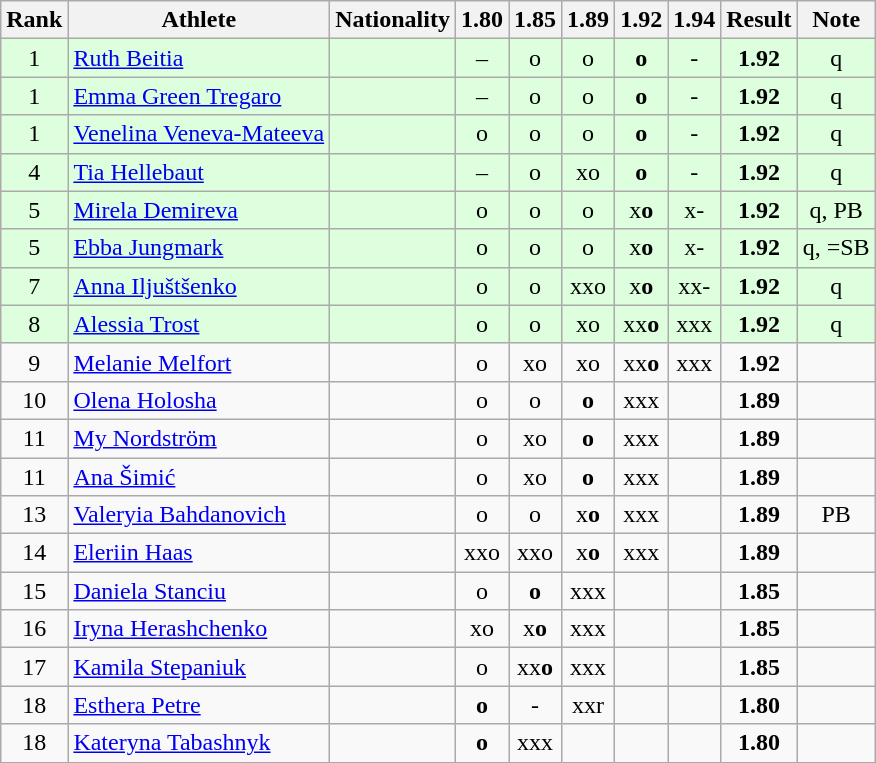<table class="wikitable sortable" style="text-align:center">
<tr>
<th>Rank</th>
<th>Athlete</th>
<th>Nationality</th>
<th>1.80</th>
<th>1.85</th>
<th>1.89</th>
<th>1.92</th>
<th>1.94</th>
<th>Result</th>
<th>Note</th>
</tr>
<tr bgcolor=ddffdd>
<td>1</td>
<td align=left><a href='#'>Ruth Beitia</a></td>
<td align=left></td>
<td>–</td>
<td>o</td>
<td>o</td>
<td><strong>o</strong></td>
<td>-</td>
<td><strong>1.92</strong></td>
<td>q</td>
</tr>
<tr bgcolor=ddffdd>
<td>1</td>
<td align=left><a href='#'>Emma Green Tregaro</a></td>
<td align=left></td>
<td>–</td>
<td>o</td>
<td>o</td>
<td><strong>o</strong></td>
<td>-</td>
<td><strong>1.92</strong></td>
<td>q</td>
</tr>
<tr bgcolor=ddffdd>
<td>1</td>
<td align=left><a href='#'>Venelina Veneva-Mateeva</a></td>
<td align=left></td>
<td>o</td>
<td>o</td>
<td>o</td>
<td><strong>o</strong></td>
<td>-</td>
<td><strong>1.92</strong></td>
<td>q</td>
</tr>
<tr bgcolor=ddffdd>
<td>4</td>
<td align=left><a href='#'>Tia Hellebaut</a></td>
<td align=left></td>
<td>–</td>
<td>o</td>
<td>xo</td>
<td><strong>o</strong></td>
<td>-</td>
<td><strong>1.92</strong></td>
<td>q</td>
</tr>
<tr bgcolor=ddffdd>
<td>5</td>
<td align=left><a href='#'>Mirela Demireva</a></td>
<td align=left></td>
<td>o</td>
<td>o</td>
<td>o</td>
<td>x<strong>o</strong></td>
<td>x-</td>
<td><strong>1.92</strong></td>
<td>q, PB</td>
</tr>
<tr bgcolor=ddffdd>
<td>5</td>
<td align=left><a href='#'>Ebba Jungmark</a></td>
<td align=left></td>
<td>o</td>
<td>o</td>
<td>o</td>
<td>x<strong>o</strong></td>
<td>x-</td>
<td><strong>1.92</strong></td>
<td>q, =SB</td>
</tr>
<tr bgcolor=ddffdd>
<td>7</td>
<td align=left><a href='#'>Anna Iljuštšenko</a></td>
<td align=left></td>
<td>o</td>
<td>o</td>
<td>xxo</td>
<td>x<strong>o</strong></td>
<td>xx-</td>
<td><strong>1.92</strong></td>
<td>q</td>
</tr>
<tr bgcolor=ddffdd>
<td>8</td>
<td align=left><a href='#'>Alessia Trost</a></td>
<td align=left></td>
<td>o</td>
<td>o</td>
<td>xo</td>
<td>xx<strong>o</strong></td>
<td>xxx</td>
<td><strong>1.92</strong></td>
<td>q</td>
</tr>
<tr>
<td>9</td>
<td align=left><a href='#'>Melanie Melfort</a></td>
<td align=left></td>
<td>o</td>
<td>xo</td>
<td>xo</td>
<td>xx<strong>o</strong></td>
<td>xxx</td>
<td><strong>1.92</strong></td>
<td></td>
</tr>
<tr>
<td>10</td>
<td align=left><a href='#'>Olena Holosha</a></td>
<td align=left></td>
<td>o</td>
<td>o</td>
<td><strong>o</strong></td>
<td>xxx</td>
<td></td>
<td><strong>1.89</strong></td>
<td></td>
</tr>
<tr>
<td>11</td>
<td align=left><a href='#'>My Nordström</a></td>
<td align=left></td>
<td>o</td>
<td>xo</td>
<td><strong>o</strong></td>
<td>xxx</td>
<td></td>
<td><strong>1.89</strong></td>
<td></td>
</tr>
<tr>
<td>11</td>
<td align=left><a href='#'>Ana Šimić</a></td>
<td align=left></td>
<td>o</td>
<td>xo</td>
<td><strong>o</strong></td>
<td>xxx</td>
<td></td>
<td><strong>1.89</strong></td>
<td></td>
</tr>
<tr>
<td>13</td>
<td align=left><a href='#'>Valeryia Bahdanovich</a></td>
<td align=left></td>
<td>o</td>
<td>o</td>
<td>x<strong>o</strong></td>
<td>xxx</td>
<td></td>
<td><strong>1.89</strong></td>
<td>PB</td>
</tr>
<tr>
<td>14</td>
<td align=left><a href='#'>Eleriin Haas</a></td>
<td align=left></td>
<td>xxo</td>
<td>xxo</td>
<td>x<strong>o</strong></td>
<td>xxx</td>
<td></td>
<td><strong>1.89</strong></td>
<td></td>
</tr>
<tr>
<td>15</td>
<td align=left><a href='#'>Daniela Stanciu</a></td>
<td align=left></td>
<td>o</td>
<td><strong>o</strong></td>
<td>xxx</td>
<td></td>
<td></td>
<td><strong>1.85</strong></td>
<td></td>
</tr>
<tr>
<td>16</td>
<td align=left><a href='#'>Iryna Herashchenko</a></td>
<td align=left></td>
<td>xo</td>
<td>x<strong>o</strong></td>
<td>xxx</td>
<td></td>
<td></td>
<td><strong>1.85</strong></td>
<td></td>
</tr>
<tr>
<td>17</td>
<td align=left><a href='#'>Kamila Stepaniuk</a></td>
<td align=left></td>
<td>o</td>
<td>xx<strong>o</strong></td>
<td>xxx</td>
<td></td>
<td></td>
<td><strong>1.85</strong></td>
<td></td>
</tr>
<tr>
<td>18</td>
<td align=left><a href='#'>Esthera Petre</a></td>
<td align=left></td>
<td><strong>o</strong></td>
<td>-</td>
<td>xxr</td>
<td></td>
<td></td>
<td><strong>1.80</strong></td>
<td></td>
</tr>
<tr>
<td>18</td>
<td align=left><a href='#'>Kateryna Tabashnyk</a></td>
<td align=left></td>
<td><strong>o</strong></td>
<td>xxx</td>
<td></td>
<td></td>
<td></td>
<td><strong>1.80</strong></td>
<td></td>
</tr>
</table>
